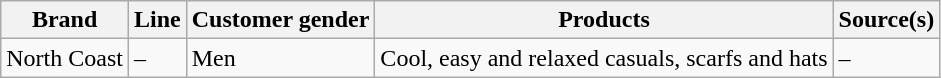<table class="wikitable">
<tr>
<th>Brand</th>
<th>Line</th>
<th>Customer gender</th>
<th>Products</th>
<th>Source(s)</th>
</tr>
<tr>
<td>North Coast</td>
<td>–</td>
<td>Men</td>
<td>Cool, easy and relaxed casuals, scarfs and hats</td>
<td>–</td>
</tr>
</table>
